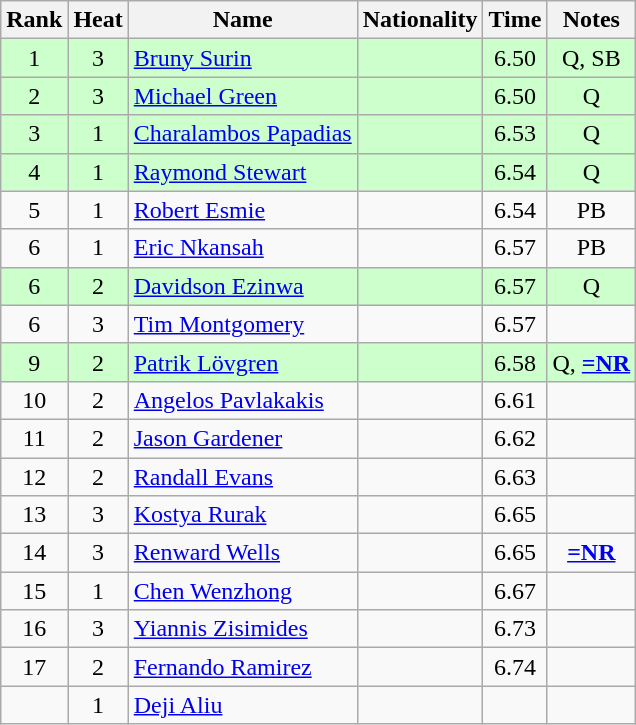<table class="wikitable sortable" style="text-align:center">
<tr>
<th>Rank</th>
<th>Heat</th>
<th>Name</th>
<th>Nationality</th>
<th>Time</th>
<th>Notes</th>
</tr>
<tr bgcolor=ccffcc>
<td>1</td>
<td>3</td>
<td align="left"><a href='#'>Bruny Surin</a></td>
<td align=left></td>
<td>6.50</td>
<td>Q, SB</td>
</tr>
<tr bgcolor=ccffcc>
<td>2</td>
<td>3</td>
<td align="left"><a href='#'>Michael Green</a></td>
<td align=left></td>
<td>6.50</td>
<td>Q</td>
</tr>
<tr bgcolor=ccffcc>
<td>3</td>
<td>1</td>
<td align="left"><a href='#'>Charalambos Papadias</a></td>
<td align=left></td>
<td>6.53</td>
<td>Q</td>
</tr>
<tr bgcolor=ccffcc>
<td>4</td>
<td>1</td>
<td align="left"><a href='#'>Raymond Stewart</a></td>
<td align=left></td>
<td>6.54</td>
<td>Q</td>
</tr>
<tr>
<td>5</td>
<td>1</td>
<td align="left"><a href='#'>Robert Esmie</a></td>
<td align=left></td>
<td>6.54</td>
<td>PB</td>
</tr>
<tr>
<td>6</td>
<td>1</td>
<td align="left"><a href='#'>Eric Nkansah</a></td>
<td align=left></td>
<td>6.57</td>
<td>PB</td>
</tr>
<tr bgcolor=ccffcc>
<td>6</td>
<td>2</td>
<td align="left"><a href='#'>Davidson Ezinwa</a></td>
<td align=left></td>
<td>6.57</td>
<td>Q</td>
</tr>
<tr>
<td>6</td>
<td>3</td>
<td align="left"><a href='#'>Tim Montgomery</a></td>
<td align=left></td>
<td>6.57</td>
<td></td>
</tr>
<tr bgcolor=ccffcc>
<td>9</td>
<td>2</td>
<td align="left"><a href='#'>Patrik Lövgren</a></td>
<td align=left></td>
<td>6.58</td>
<td>Q, <strong><a href='#'>=NR</a></strong></td>
</tr>
<tr>
<td>10</td>
<td>2</td>
<td align="left"><a href='#'>Angelos Pavlakakis</a></td>
<td align=left></td>
<td>6.61</td>
<td></td>
</tr>
<tr>
<td>11</td>
<td>2</td>
<td align="left"><a href='#'>Jason Gardener</a></td>
<td align=left></td>
<td>6.62</td>
<td></td>
</tr>
<tr>
<td>12</td>
<td>2</td>
<td align="left"><a href='#'>Randall Evans</a></td>
<td align=left></td>
<td>6.63</td>
<td></td>
</tr>
<tr>
<td>13</td>
<td>3</td>
<td align="left"><a href='#'>Kostya Rurak</a></td>
<td align=left></td>
<td>6.65</td>
<td></td>
</tr>
<tr>
<td>14</td>
<td>3</td>
<td align="left"><a href='#'>Renward Wells</a></td>
<td align=left></td>
<td>6.65</td>
<td><strong><a href='#'>=NR</a></strong></td>
</tr>
<tr>
<td>15</td>
<td>1</td>
<td align="left"><a href='#'>Chen Wenzhong</a></td>
<td align=left></td>
<td>6.67</td>
<td></td>
</tr>
<tr>
<td>16</td>
<td>3</td>
<td align="left"><a href='#'>Yiannis Zisimides</a></td>
<td align=left></td>
<td>6.73</td>
<td></td>
</tr>
<tr>
<td>17</td>
<td>2</td>
<td align="left"><a href='#'>Fernando Ramirez</a></td>
<td align=left></td>
<td>6.74</td>
<td></td>
</tr>
<tr>
<td></td>
<td>1</td>
<td align="left"><a href='#'>Deji Aliu</a></td>
<td align=left></td>
<td></td>
<td></td>
</tr>
</table>
